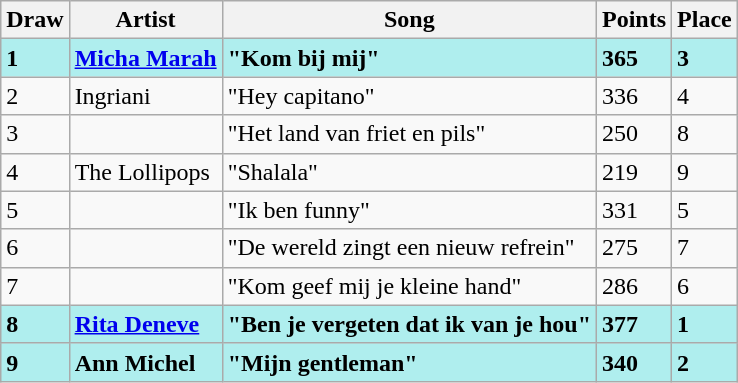<table class="sortable wikitable" style="margin: 1em auto 1em auto">
<tr>
<th>Draw</th>
<th>Artist</th>
<th>Song</th>
<th>Points</th>
<th>Place</th>
</tr>
<tr style="font-weight:bold; background:paleturquoise;">
<td>1</td>
<td><a href='#'>Micha Marah</a></td>
<td>"Kom bij mij"</td>
<td>365</td>
<td>3</td>
</tr>
<tr>
<td>2</td>
<td>Ingriani</td>
<td>"Hey capitano"</td>
<td>336</td>
<td>4</td>
</tr>
<tr>
<td>3</td>
<td></td>
<td>"Het land van friet en pils"</td>
<td>250</td>
<td>8</td>
</tr>
<tr>
<td>4</td>
<td>The Lollipops</td>
<td>"Shalala"</td>
<td>219</td>
<td>9</td>
</tr>
<tr>
<td>5</td>
<td></td>
<td>"Ik ben funny"</td>
<td>331</td>
<td>5</td>
</tr>
<tr>
<td>6</td>
<td></td>
<td>"De wereld zingt een nieuw refrein"</td>
<td>275</td>
<td>7</td>
</tr>
<tr>
<td>7</td>
<td></td>
<td>"Kom geef mij je kleine hand"</td>
<td>286</td>
<td>6</td>
</tr>
<tr style="font-weight:bold; background:paleturquoise;">
<td>8</td>
<td><a href='#'>Rita Deneve</a></td>
<td>"Ben je vergeten dat ik van je hou"</td>
<td>377</td>
<td>1</td>
</tr>
<tr style="font-weight:bold; background:paleturquoise;">
<td>9</td>
<td>Ann Michel</td>
<td>"Mijn gentleman"</td>
<td>340</td>
<td>2</td>
</tr>
</table>
